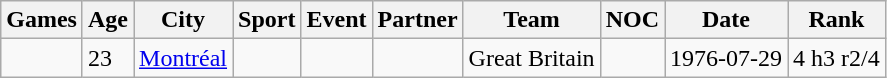<table class="wikitable">
<tr>
<th>Games</th>
<th>Age</th>
<th>City</th>
<th>Sport</th>
<th>Event</th>
<th>Partner</th>
<th>Team</th>
<th>NOC</th>
<th>Date</th>
<th>Rank</th>
</tr>
<tr>
<td><span> </span></td>
<td>23</td>
<td><span> <a href='#'>Montréal</a></span></td>
<td><span> </span></td>
<td><span> </span></td>
<td><span> </span></td>
<td>Great Britain</td>
<td><span> </span></td>
<td>1976-07-29</td>
<td>4 h3 r2/4</td>
</tr>
</table>
